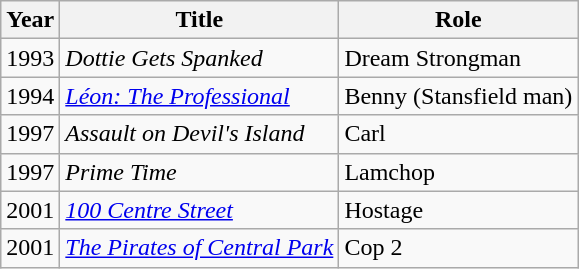<table class="wikitable sortable">
<tr>
<th>Year</th>
<th>Title</th>
<th>Role</th>
</tr>
<tr>
<td>1993</td>
<td><em>Dottie Gets Spanked</em></td>
<td>Dream Strongman</td>
</tr>
<tr>
<td>1994</td>
<td><em><a href='#'>Léon: The Professional</a></em></td>
<td>Benny (Stansfield man)</td>
</tr>
<tr>
<td>1997</td>
<td><em>Assault on Devil's Island</em></td>
<td>Carl</td>
</tr>
<tr>
<td>1997</td>
<td><em>Prime Time</em></td>
<td>Lamchop</td>
</tr>
<tr>
<td>2001</td>
<td><em><a href='#'>100 Centre Street</a></em></td>
<td>Hostage</td>
</tr>
<tr>
<td>2001</td>
<td><em><a href='#'>The Pirates of Central Park</a></em></td>
<td>Cop 2</td>
</tr>
</table>
